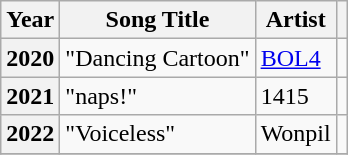<table class="wikitable sortable plainrowheaders">
<tr>
<th scope="col">Year</th>
<th scope="col">Song Title</th>
<th scope="col">Artist</th>
<th scope="col" class="unsortable"></th>
</tr>
<tr>
<th scope="row">2020</th>
<td>"Dancing Cartoon"</td>
<td><a href='#'>BOL4</a></td>
<td></td>
</tr>
<tr>
<th scope="row">2021</th>
<td>"naps!"</td>
<td>1415</td>
<td></td>
</tr>
<tr>
<th scope="row">2022</th>
<td>"Voiceless"</td>
<td>Wonpil</td>
<td></td>
</tr>
<tr>
</tr>
</table>
